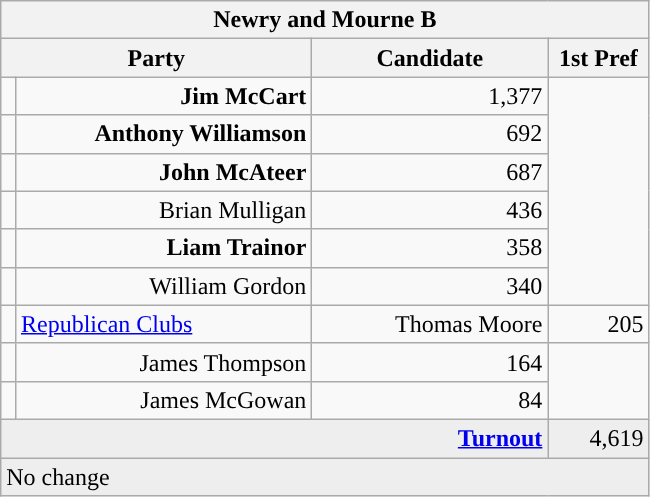<table class="wikitable">
<tr>
<th colspan="4" align="center">Newry and Mourne B</th>
</tr>
<tr>
<th colspan="2" align="center" width=200>Party</th>
<th width=150>Candidate</th>
<th width=60>1st Pref</th>
</tr>
<tr>
<td></td>
<td align="right"><strong>Jim McCart</strong></td>
<td align="right">1,377</td>
</tr>
<tr>
<td></td>
<td align="right"><strong>Anthony Williamson</strong></td>
<td align="right">692</td>
</tr>
<tr>
<td></td>
<td align="right"><strong>John McAteer</strong></td>
<td align="right">687</td>
</tr>
<tr>
<td></td>
<td align="right">Brian Mulligan</td>
<td align="right">436</td>
</tr>
<tr>
<td></td>
<td align="right"><strong>Liam Trainor</strong></td>
<td align="right">358</td>
</tr>
<tr>
<td></td>
<td align="right">William Gordon</td>
<td align="right">340</td>
</tr>
<tr>
<td style="background-color: "></td>
<td><a href='#'>Republican Clubs</a></td>
<td align="right">Thomas Moore</td>
<td align="right">205</td>
</tr>
<tr>
<td></td>
<td align="right">James Thompson</td>
<td align="right">164</td>
</tr>
<tr>
<td></td>
<td align="right">James McGowan</td>
<td align="right">84</td>
</tr>
<tr bgcolor="EEEEEE">
<td colspan=3 align="right"><strong><a href='#'>Turnout</a></strong></td>
<td align="right">4,619</td>
</tr>
<tr>
<td colspan=4 bgcolor="EEEEEE">No change</td>
</tr>
</table>
